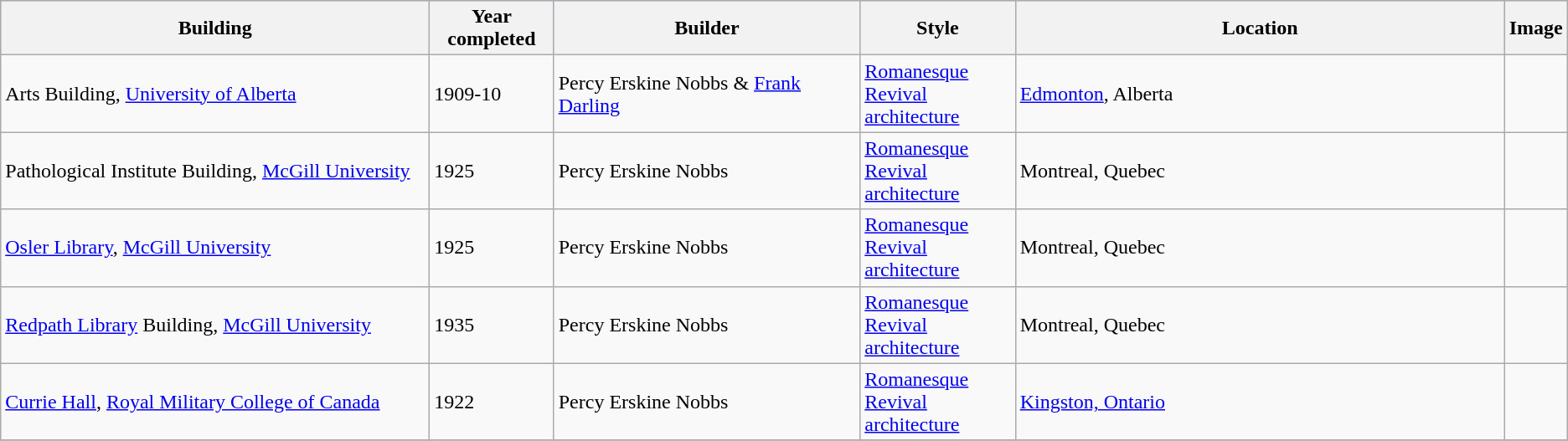<table class="wikitable">
<tr style="background:lightblue;">
<th width=28%>Building</th>
<th width=8%>Year completed</th>
<th width=20%>Builder</th>
<th width=10%>Style</th>
<th width=32%>Location</th>
<th width=7%>Image</th>
</tr>
<tr>
<td>Arts Building, <a href='#'>University of Alberta</a></td>
<td>1909-10</td>
<td>Percy Erskine Nobbs & <a href='#'>Frank Darling</a></td>
<td><a href='#'>Romanesque Revival architecture</a></td>
<td><a href='#'>Edmonton</a>, Alberta</td>
<td></td>
</tr>
<tr>
<td>Pathological Institute Building, <a href='#'>McGill University</a></td>
<td>1925</td>
<td>Percy Erskine Nobbs</td>
<td><a href='#'>Romanesque Revival architecture</a></td>
<td>Montreal, Quebec</td>
<td></td>
</tr>
<tr>
<td><a href='#'>Osler Library</a>, <a href='#'>McGill University</a></td>
<td>1925</td>
<td>Percy Erskine Nobbs</td>
<td><a href='#'>Romanesque Revival architecture</a></td>
<td>Montreal, Quebec</td>
<td></td>
</tr>
<tr>
<td><a href='#'>Redpath Library</a> Building, <a href='#'>McGill University</a></td>
<td>1935</td>
<td>Percy Erskine Nobbs</td>
<td><a href='#'>Romanesque Revival architecture</a></td>
<td>Montreal, Quebec</td>
<td></td>
</tr>
<tr>
<td><a href='#'>Currie Hall</a>, <a href='#'>Royal Military College of Canada</a></td>
<td>1922</td>
<td>Percy Erskine Nobbs</td>
<td><a href='#'>Romanesque Revival architecture</a></td>
<td><a href='#'>Kingston, Ontario</a></td>
<td></td>
</tr>
<tr>
</tr>
</table>
